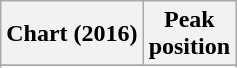<table class="wikitable sortable plainrowheaders" style="text-align:center">
<tr>
<th scope="col">Chart (2016)</th>
<th scope="col">Peak<br> position</th>
</tr>
<tr>
</tr>
<tr>
</tr>
<tr>
</tr>
<tr>
</tr>
<tr>
</tr>
</table>
